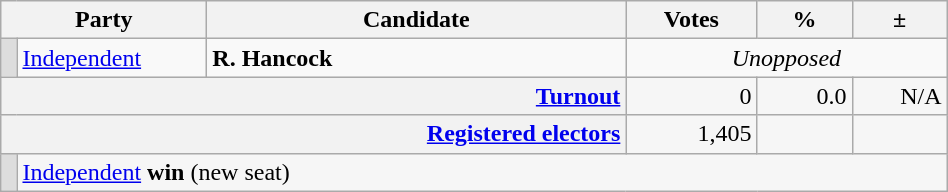<table class=wikitable>
<tr>
<th scope="col" colspan="2" style="width: 130px">Party</th>
<th scope="col" style="width: 17em">Candidate</th>
<th scope="col" style="width: 5em">Votes</th>
<th scope="col" style="width: 3.5em">%</th>
<th scope="col" style="width: 3.5em">±</th>
</tr>
<tr>
<td style="background:#DDDDDD;"></td>
<td><a href='#'>Independent</a></td>
<td><strong>R. Hancock</strong></td>
<td style="text-align: center; "colspan="3"><em>Unopposed</em></td>
</tr>
<tr style="background-color:#F6F6F6">
<th colspan="3" style="text-align: right; margin-right: 0.5em"><a href='#'>Turnout</a></th>
<td style="text-align: right; margin-right: 0.5em">0</td>
<td style="text-align: right; margin-right: 0.5em">0.0</td>
<td style="text-align: right; margin-right: 0.5em">N/A</td>
</tr>
<tr style="background-color:#F6F6F6;">
<th colspan="3" style="text-align:right;"><a href='#'>Registered electors</a></th>
<td style="text-align:right; margin-right:0.5em">1,405</td>
<td></td>
<td></td>
</tr>
<tr style="background-color:#F6F6F6">
<td style="background:#DDDDDD;"></td>
<td colspan="5"><a href='#'>Independent</a> <strong>win</strong> (new seat)</td>
</tr>
</table>
